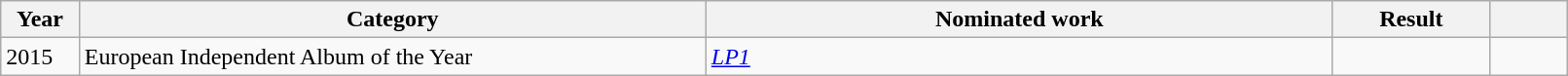<table class="wikitable" style="width:85%;">
<tr>
<th width=5%>Year</th>
<th style="width:40%;">Category</th>
<th style="width:40%;">Nominated work</th>
<th style="width:10%;">Result</th>
<th width=5%></th>
</tr>
<tr>
<td>2015</td>
<td>European Independent Album of the Year</td>
<td><em><a href='#'>LP1</a></em></td>
<td></td>
<td></td>
</tr>
</table>
